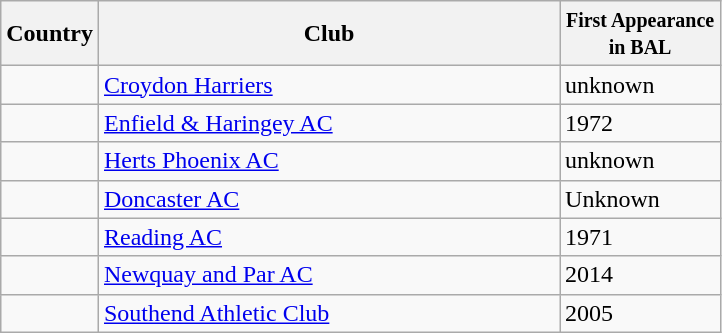<table class="wikitable">
<tr>
<th width=50>Country</th>
<th width=300>Club</th>
<th width=100><small>First Appearance in BAL</small></th>
</tr>
<tr>
<td></td>
<td><a href='#'>Croydon Harriers</a></td>
<td>unknown</td>
</tr>
<tr>
<td></td>
<td><a href='#'>Enfield & Haringey AC</a></td>
<td>1972</td>
</tr>
<tr>
<td></td>
<td><a href='#'>Herts Phoenix AC</a></td>
<td>unknown</td>
</tr>
<tr>
<td></td>
<td><a href='#'>Doncaster AC</a></td>
<td>Unknown</td>
</tr>
<tr>
<td></td>
<td><a href='#'>Reading AC</a></td>
<td>1971</td>
</tr>
<tr>
<td></td>
<td><a href='#'>Newquay and Par AC</a></td>
<td>2014</td>
</tr>
<tr>
<td></td>
<td><a href='#'>Southend Athletic Club</a></td>
<td>2005</td>
</tr>
</table>
